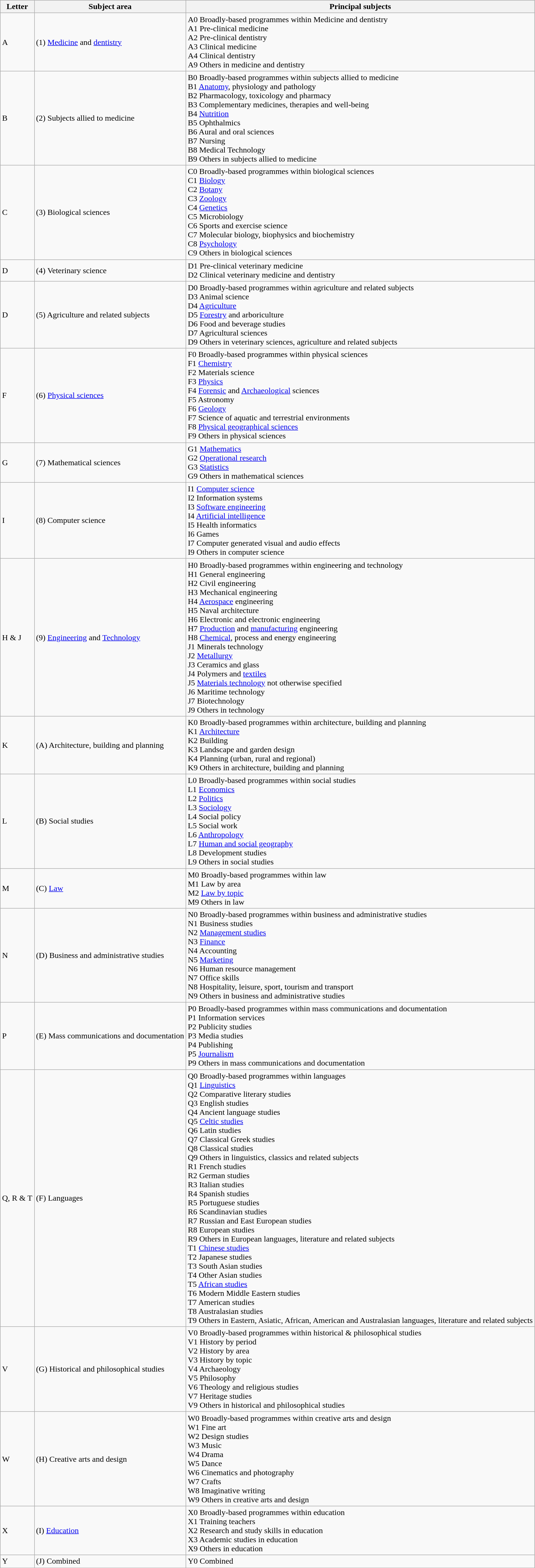<table class="wikitable">
<tr>
<th>Letter</th>
<th>Subject area</th>
<th>Principal subjects</th>
</tr>
<tr>
<td>A</td>
<td>(1) <a href='#'>Medicine</a> and <a href='#'>dentistry</a></td>
<td>A0 Broadly-based programmes within Medicine and dentistry<br> A1 Pre-clinical medicine <br>A2 Pre-clinical dentistry<br> A3 Clinical medicine<br> A4 Clinical dentistry<br> A9 Others in medicine and dentistry</td>
</tr>
<tr>
<td>B</td>
<td>(2) Subjects allied to medicine</td>
<td>B0 Broadly-based programmes within subjects allied to medicine<br> B1 <a href='#'>Anatomy</a>, physiology and pathology<br> B2 Pharmacology, toxicology and pharmacy<br> B3 Complementary medicines, therapies and well-being<br> B4 <a href='#'>Nutrition</a><br> B5 Ophthalmics<br> B6 Aural and oral sciences<br> B7 Nursing<br> B8 Medical Technology<br> B9 Others in subjects allied to medicine</td>
</tr>
<tr>
<td>C</td>
<td>(3) Biological sciences</td>
<td>C0 Broadly-based programmes within biological sciences<br> C1 <a href='#'>Biology</a><br> C2 <a href='#'>Botany</a><br> C3 <a href='#'>Zoology</a><br> C4 <a href='#'>Genetics</a><br> C5 Microbiology<br> C6 Sports and exercise science<br> C7 Molecular biology, biophysics and biochemistry<br> C8 <a href='#'>Psychology</a><br> C9 Others in biological sciences</td>
</tr>
<tr>
<td>D</td>
<td>(4) Veterinary science</td>
<td>D1 Pre-clinical veterinary medicine<br> D2 Clinical veterinary medicine and dentistry</td>
</tr>
<tr>
<td>D</td>
<td>(5) Agriculture and related subjects</td>
<td>D0 Broadly-based programmes within agriculture and related subjects<br> D3 Animal science<br> D4 <a href='#'>Agriculture</a><br> D5 <a href='#'>Forestry</a> and arboriculture<br>  D6 Food and beverage studies<br> D7 Agricultural sciences<br> D9 Others in veterinary sciences, agriculture and related subjects</td>
</tr>
<tr>
<td>F</td>
<td>(6) <a href='#'>Physical sciences</a></td>
<td>F0 Broadly-based programmes within physical sciences<br> F1 <a href='#'>Chemistry</a><br> F2 Materials science<br> F3 <a href='#'>Physics</a><br> F4 <a href='#'>Forensic</a> and <a href='#'>Archaeological</a> sciences<br> F5 Astronomy<br> F6 <a href='#'>Geology</a><br>  F7 Science of aquatic and terrestrial environments<br> F8 <a href='#'>Physical geographical sciences</a><br> F9 Others in physical sciences</td>
</tr>
<tr>
<td>G</td>
<td>(7) Mathematical sciences</td>
<td>G1 <a href='#'>Mathematics</a><br> G2 <a href='#'>Operational research</a><br> G3 <a href='#'>Statistics</a><br> G9 Others in mathematical sciences</td>
</tr>
<tr>
<td>I</td>
<td>(8) Computer science</td>
<td>I1 <a href='#'>Computer science</a><br> I2 Information systems<br> I3 <a href='#'>Software engineering</a><br> I4 <a href='#'>Artificial intelligence</a><br> I5 Health informatics<br> I6 Games<br> I7 Computer generated visual and audio effects<br> I9 Others in computer science</td>
</tr>
<tr>
<td>H & J</td>
<td>(9) <a href='#'>Engineering</a> and <a href='#'>Technology</a></td>
<td>H0 Broadly-based programmes within engineering and technology<br> H1 General engineering<br> H2 Civil engineering<br> H3 Mechanical engineering<br> H4 <a href='#'>Aerospace</a> engineering<br> H5 Naval architecture<br> H6 Electronic and electronic engineering<br> H7 <a href='#'>Production</a> and <a href='#'>manufacturing</a> engineering<br> H8 <a href='#'>Chemical</a>, process and energy engineering<br> J1 Minerals technology<br> J2 <a href='#'>Metallurgy</a><br> J3 Ceramics and glass<br> J4 Polymers and <a href='#'>textiles</a><br> J5 <a href='#'>Materials technology</a> not otherwise specified<br> J6 Maritime technology<br> J7 Biotechnology<br> J9 Others in technology</td>
</tr>
<tr>
<td>K</td>
<td>(A) Architecture, building and planning</td>
<td>K0 Broadly-based programmes within architecture, building and planning<br> K1 <a href='#'>Architecture</a><br> K2 Building<br> K3 Landscape and garden design<br> K4 Planning (urban, rural and regional)<br> K9 Others in architecture, building and planning</td>
</tr>
<tr>
<td>L</td>
<td>(B) Social studies</td>
<td>L0 Broadly-based programmes within social studies<br> L1 <a href='#'>Economics</a><br> L2 <a href='#'>Politics</a><br> L3 <a href='#'>Sociology</a><br> L4 Social policy<br> L5 Social work<br> L6 <a href='#'>Anthropology</a><br> L7 <a href='#'>Human and social geography</a><br> L8 Development studies<br> L9 Others in social studies</td>
</tr>
<tr>
<td>M</td>
<td>(C) <a href='#'>Law</a></td>
<td>M0 Broadly-based programmes within law<br> M1 Law by area<br> M2 <a href='#'>Law by topic</a><br> M9 Others in law</td>
</tr>
<tr>
<td>N</td>
<td>(D) Business and administrative studies</td>
<td>N0 Broadly-based programmes within business and administrative studies<br> N1 Business studies<br> N2 <a href='#'>Management studies</a><br> N3 <a href='#'>Finance</a><br> N4 Accounting<br> N5 <a href='#'>Marketing</a><br> N6 Human resource management<br> N7 Office skills<br> N8 Hospitality, leisure, sport, tourism and transport<br> N9 Others in business and administrative studies</td>
</tr>
<tr>
<td>P</td>
<td>(E) Mass communications and documentation</td>
<td>P0 Broadly-based programmes within mass communications and documentation<br> P1 Information services<br> P2 Publicity studies<br> P3 Media studies<br> P4 Publishing<br> P5 <a href='#'>Journalism</a><br> P9 Others in mass communications and documentation</td>
</tr>
<tr>
<td>Q, R & T</td>
<td>(F) Languages</td>
<td>Q0 Broadly-based programmes within languages<br> Q1 <a href='#'>Linguistics</a><br> Q2 Comparative literary studies<br> Q3 English studies<br> Q4 Ancient language studies<br> Q5 <a href='#'>Celtic studies</a><br> Q6 Latin studies<br> Q7 Classical Greek studies<br> Q8 Classical studies<br> Q9 Others in linguistics, classics and related subjects<br> R1 French studies<br> R2 German studies<br> R3 Italian studies<br> R4 Spanish studies<br> R5 Portuguese studies<br> R6 Scandinavian studies<br> R7 Russian and East European studies<br> R8 European studies<br> R9 Others in European languages, literature and related subjects<br> T1 <a href='#'>Chinese studies</a><br> T2 Japanese studies<br> T3 South Asian studies<br> T4 Other Asian studies<br> T5 <a href='#'>African studies</a><br> T6 Modern Middle Eastern studies<br> T7 American studies<br> T8 Australasian studies<br> T9 Others in Eastern, Asiatic, African, American and Australasian languages, literature and related subjects</td>
</tr>
<tr>
<td>V</td>
<td>(G) Historical and philosophical studies</td>
<td>V0 Broadly-based programmes within historical & philosophical studies<br> V1 History by period<br> V2 History by area<br> V3 History by topic<br> V4 Archaeology<br> V5 Philosophy<br> V6 Theology and religious studies<br> V7 Heritage studies<br> V9 Others in historical and philosophical studies</td>
</tr>
<tr>
<td>W</td>
<td>(H) Creative arts and design</td>
<td>W0 Broadly-based programmes within creative arts and design<br> W1 Fine art<br> W2 Design studies<br> W3 Music<br> W4 Drama<br> W5 Dance<br> W6 Cinematics and photography<br> W7 Crafts<br> W8 Imaginative writing<br> W9 Others in creative arts and design</td>
</tr>
<tr>
<td>X</td>
<td>(I) <a href='#'>Education</a></td>
<td>X0 Broadly-based programmes within education<br> X1 Training teachers<br> X2 Research and study skills in education<br> X3 Academic studies in education<br> X9 Others in education</td>
</tr>
<tr>
<td>Y</td>
<td>(J) Combined</td>
<td>Y0 Combined</td>
</tr>
</table>
